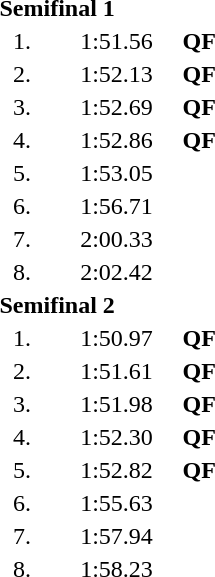<table style="text-align:center">
<tr>
<td colspan=4 align=left><strong>Semifinal 1</strong></td>
</tr>
<tr>
<td width=30>1.</td>
<td align=left></td>
<td width=80>1:51.56</td>
<td><strong>QF</strong></td>
</tr>
<tr>
<td>2.</td>
<td align=left></td>
<td>1:52.13</td>
<td><strong>QF</strong></td>
</tr>
<tr>
<td>3.</td>
<td align=left></td>
<td>1:52.69</td>
<td><strong>QF</strong></td>
</tr>
<tr>
<td>4.</td>
<td align=left></td>
<td>1:52.86</td>
<td><strong>QF</strong></td>
</tr>
<tr>
<td>5.</td>
<td align=left></td>
<td>1:53.05</td>
<td></td>
</tr>
<tr>
<td>6.</td>
<td align=left></td>
<td>1:56.71</td>
<td></td>
</tr>
<tr>
<td>7.</td>
<td align=left></td>
<td>2:00.33</td>
<td></td>
</tr>
<tr>
<td>8.</td>
<td align=left></td>
<td>2:02.42</td>
<td></td>
</tr>
<tr>
<td colspan=4 align=left><strong>Semifinal 2</strong></td>
</tr>
<tr>
<td>1.</td>
<td align=left></td>
<td>1:50.97</td>
<td><strong>QF</strong></td>
</tr>
<tr>
<td>2.</td>
<td align=left></td>
<td>1:51.61</td>
<td><strong>QF</strong></td>
</tr>
<tr>
<td>3.</td>
<td align=left></td>
<td>1:51.98</td>
<td><strong>QF</strong></td>
</tr>
<tr>
<td>4.</td>
<td align=left></td>
<td>1:52.30</td>
<td><strong>QF</strong></td>
</tr>
<tr>
<td>5.</td>
<td align=left></td>
<td>1:52.82</td>
<td><strong>QF</strong></td>
</tr>
<tr>
<td>6.</td>
<td align=left></td>
<td>1:55.63</td>
<td></td>
</tr>
<tr>
<td>7.</td>
<td align=left></td>
<td>1:57.94</td>
<td></td>
</tr>
<tr>
<td>8.</td>
<td align=left></td>
<td>1:58.23</td>
<td></td>
</tr>
</table>
